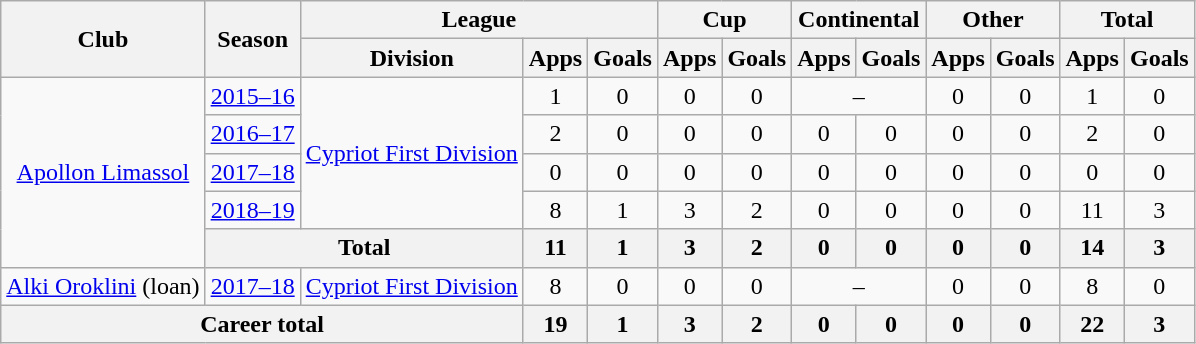<table class="wikitable" style="text-align: center">
<tr>
<th rowspan="2">Club</th>
<th rowspan="2">Season</th>
<th colspan="3">League</th>
<th colspan="2">Cup</th>
<th colspan="2">Continental</th>
<th colspan="2">Other</th>
<th colspan="2">Total</th>
</tr>
<tr>
<th>Division</th>
<th>Apps</th>
<th>Goals</th>
<th>Apps</th>
<th>Goals</th>
<th>Apps</th>
<th>Goals</th>
<th>Apps</th>
<th>Goals</th>
<th>Apps</th>
<th>Goals</th>
</tr>
<tr>
<td rowspan="5"><a href='#'>Apollon Limassol</a></td>
<td><a href='#'>2015–16</a></td>
<td rowspan="4"><a href='#'>Cypriot First Division</a></td>
<td>1</td>
<td>0</td>
<td>0</td>
<td>0</td>
<td colspan="2">–</td>
<td>0</td>
<td>0</td>
<td>1</td>
<td>0</td>
</tr>
<tr>
<td><a href='#'>2016–17</a></td>
<td>2</td>
<td>0</td>
<td>0</td>
<td>0</td>
<td>0</td>
<td>0</td>
<td>0</td>
<td>0</td>
<td>2</td>
<td>0</td>
</tr>
<tr>
<td><a href='#'>2017–18</a></td>
<td>0</td>
<td>0</td>
<td>0</td>
<td>0</td>
<td>0</td>
<td>0</td>
<td>0</td>
<td>0</td>
<td>0</td>
<td>0</td>
</tr>
<tr>
<td><a href='#'>2018–19</a></td>
<td>8</td>
<td>1</td>
<td>3</td>
<td>2</td>
<td>0</td>
<td>0</td>
<td>0</td>
<td>0</td>
<td>11</td>
<td>3</td>
</tr>
<tr>
<th colspan="2"><strong>Total</strong></th>
<th>11</th>
<th>1</th>
<th>3</th>
<th>2</th>
<th>0</th>
<th>0</th>
<th>0</th>
<th>0</th>
<th>14</th>
<th>3</th>
</tr>
<tr>
<td><a href='#'>Alki Oroklini</a> (loan)</td>
<td><a href='#'>2017–18</a></td>
<td><a href='#'>Cypriot First Division</a></td>
<td>8</td>
<td>0</td>
<td>0</td>
<td>0</td>
<td colspan="2">–</td>
<td>0</td>
<td>0</td>
<td>8</td>
<td>0</td>
</tr>
<tr>
<th colspan=3>Career total</th>
<th>19</th>
<th>1</th>
<th>3</th>
<th>2</th>
<th>0</th>
<th>0</th>
<th>0</th>
<th>0</th>
<th>22</th>
<th>3</th>
</tr>
</table>
